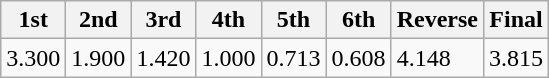<table class="wikitable">
<tr>
<th>1st</th>
<th>2nd</th>
<th>3rd</th>
<th>4th</th>
<th>5th</th>
<th>6th</th>
<th>Reverse</th>
<th>Final</th>
</tr>
<tr>
<td>3.300</td>
<td>1.900</td>
<td>1.420</td>
<td>1.000</td>
<td>0.713</td>
<td>0.608</td>
<td>4.148</td>
<td>3.815</td>
</tr>
</table>
